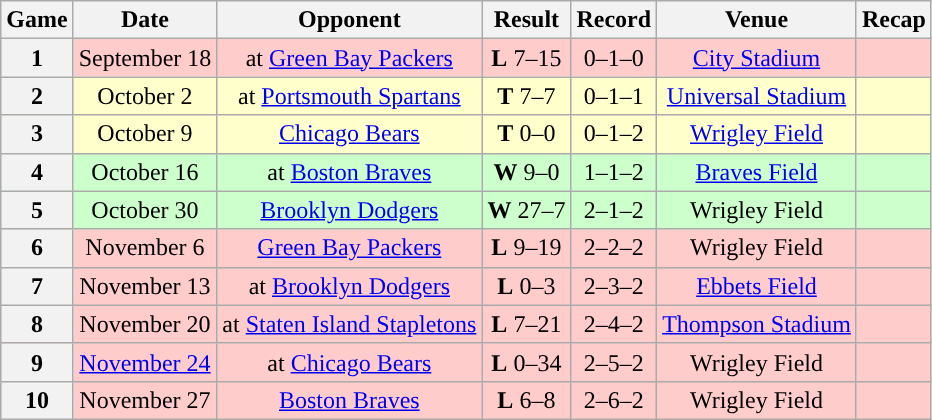<table class="wikitable" style="text-align:center">
<tr>
<th>Game</th>
<th>Date</th>
<th>Opponent</th>
<th>Result</th>
<th>Record</th>
<th>Venue</th>
<th>Recap</th>
</tr>
<tr style="background:#fcc">
<th>1</th>
<td>September 18</td>
<td>at <a href='#'>Green Bay Packers</a></td>
<td><strong>L</strong> 7–15</td>
<td>0–1–0</td>
<td><a href='#'>City Stadium</a></td>
<td></td>
</tr>
<tr style="background:#ffc">
<th>2</th>
<td>October 2</td>
<td>at <a href='#'>Portsmouth Spartans</a></td>
<td><strong>T</strong> 7–7</td>
<td>0–1–1</td>
<td><a href='#'>Universal Stadium</a></td>
<td></td>
</tr>
<tr style="background:#ffc">
<th>3</th>
<td>October 9</td>
<td><a href='#'>Chicago Bears</a></td>
<td><strong>T</strong> 0–0</td>
<td>0–1–2</td>
<td><a href='#'>Wrigley Field</a></td>
<td></td>
</tr>
<tr style="background:#cfc">
<th>4</th>
<td>October 16</td>
<td>at <a href='#'>Boston Braves</a></td>
<td><strong>W</strong> 9–0</td>
<td>1–1–2</td>
<td><a href='#'>Braves Field</a></td>
<td></td>
</tr>
<tr style="background:#cfc">
<th>5</th>
<td>October 30</td>
<td><a href='#'>Brooklyn Dodgers</a></td>
<td><strong>W</strong> 27–7</td>
<td>2–1–2</td>
<td>Wrigley Field</td>
<td></td>
</tr>
<tr style="background:#fcc">
<th>6</th>
<td>November 6</td>
<td><a href='#'>Green Bay Packers</a></td>
<td><strong>L</strong> 9–19</td>
<td>2–2–2</td>
<td>Wrigley Field</td>
<td></td>
</tr>
<tr style="background:#fcc">
<th>7</th>
<td>November 13</td>
<td>at <a href='#'>Brooklyn Dodgers</a></td>
<td><strong>L</strong> 0–3</td>
<td>2–3–2</td>
<td><a href='#'>Ebbets Field</a></td>
<td></td>
</tr>
<tr style="background:#fcc">
<th>8</th>
<td>November 20</td>
<td>at <a href='#'>Staten Island Stapletons</a></td>
<td><strong>L</strong> 7–21</td>
<td>2–4–2</td>
<td><a href='#'>Thompson Stadium</a></td>
<td></td>
</tr>
<tr style="background:#fcc">
<th>9</th>
<td><a href='#'>November 24</a></td>
<td>at <a href='#'>Chicago Bears</a></td>
<td><strong>L</strong> 0–34</td>
<td>2–5–2</td>
<td>Wrigley Field</td>
<td></td>
</tr>
<tr style="background:#fcc">
<th>10</th>
<td>November 27</td>
<td><a href='#'>Boston Braves</a></td>
<td><strong>L</strong> 6–8</td>
<td>2–6–2</td>
<td>Wrigley Field</td>
<td></td>
</tr>
</table>
